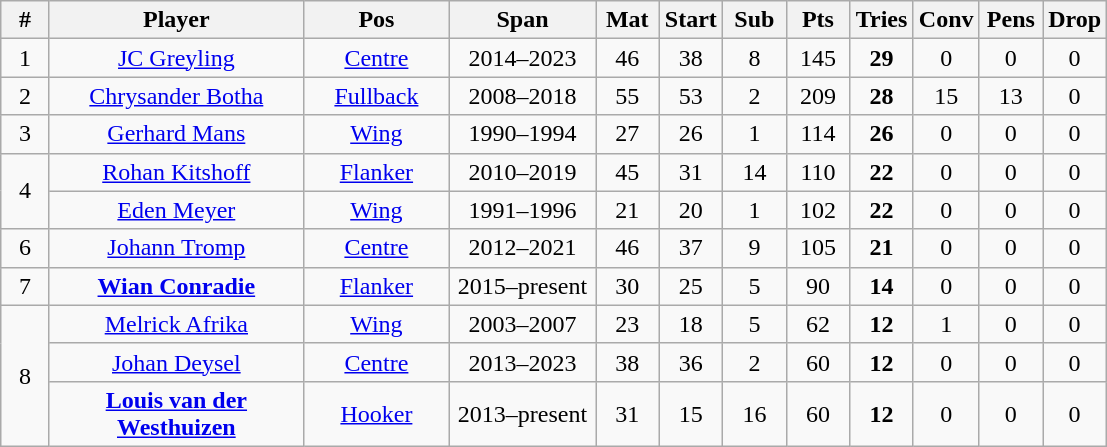<table class="wikitable" style="text-align:center">
<tr>
<th style="width:25px">#</th>
<th style="width:162px">Player</th>
<th style="width:90px">Pos</th>
<th style="width:90px">Span</th>
<th style="width:35px">Mat</th>
<th style="width:35px">Start</th>
<th style="width:35px">Sub</th>
<th style="width:35px">Pts</th>
<th style="width:35px">Tries</th>
<th style="width:35px">Conv</th>
<th style="width:35px">Pens</th>
<th style="width:35px">Drop</th>
</tr>
<tr>
<td>1</td>
<td><a href='#'>JC Greyling</a></td>
<td><a href='#'>Centre</a></td>
<td>2014–2023</td>
<td>46</td>
<td>38</td>
<td>8</td>
<td>145</td>
<td><strong>29</strong></td>
<td>0</td>
<td>0</td>
<td>0</td>
</tr>
<tr>
<td>2</td>
<td><a href='#'>Chrysander Botha</a></td>
<td><a href='#'>Fullback</a></td>
<td>2008–2018</td>
<td>55</td>
<td>53</td>
<td>2</td>
<td>209</td>
<td><strong>28</strong></td>
<td>15</td>
<td>13</td>
<td>0</td>
</tr>
<tr>
<td>3</td>
<td><a href='#'>Gerhard Mans</a></td>
<td><a href='#'>Wing</a></td>
<td>1990–1994</td>
<td>27</td>
<td>26</td>
<td>1</td>
<td>114</td>
<td><strong>26</strong></td>
<td>0</td>
<td>0</td>
<td>0</td>
</tr>
<tr>
<td rowspan=2>4</td>
<td><a href='#'>Rohan Kitshoff</a></td>
<td><a href='#'>Flanker</a></td>
<td>2010–2019</td>
<td>45</td>
<td>31</td>
<td>14</td>
<td>110</td>
<td><strong>22</strong></td>
<td>0</td>
<td>0</td>
<td>0</td>
</tr>
<tr>
<td><a href='#'>Eden Meyer</a></td>
<td><a href='#'>Wing</a></td>
<td>1991–1996</td>
<td>21</td>
<td>20</td>
<td>1</td>
<td>102</td>
<td><strong>22</strong></td>
<td>0</td>
<td>0</td>
<td>0</td>
</tr>
<tr>
<td>6</td>
<td><a href='#'>Johann Tromp</a></td>
<td><a href='#'>Centre</a></td>
<td>2012–2021</td>
<td>46</td>
<td>37</td>
<td>9</td>
<td>105</td>
<td><strong>21</strong></td>
<td>0</td>
<td>0</td>
<td>0</td>
</tr>
<tr>
<td>7</td>
<td><strong><a href='#'>Wian Conradie</a></strong></td>
<td><a href='#'>Flanker</a></td>
<td>2015–present</td>
<td>30</td>
<td>25</td>
<td>5</td>
<td>90</td>
<td><strong>14</strong></td>
<td>0</td>
<td>0</td>
<td>0</td>
</tr>
<tr>
<td rowspan=3>8</td>
<td><a href='#'>Melrick Afrika</a></td>
<td><a href='#'>Wing</a></td>
<td>2003–2007</td>
<td>23</td>
<td>18</td>
<td>5</td>
<td>62</td>
<td><strong>12</strong></td>
<td>1</td>
<td>0</td>
<td>0</td>
</tr>
<tr>
<td><a href='#'>Johan Deysel</a></td>
<td><a href='#'>Centre</a></td>
<td>2013–2023</td>
<td>38</td>
<td>36</td>
<td>2</td>
<td>60</td>
<td><strong>12</strong></td>
<td>0</td>
<td>0</td>
<td>0</td>
</tr>
<tr>
<td><strong><a href='#'>Louis van der Westhuizen</a></strong></td>
<td><a href='#'>Hooker</a></td>
<td>2013–present</td>
<td>31</td>
<td>15</td>
<td>16</td>
<td>60</td>
<td><strong>12</strong></td>
<td>0</td>
<td>0</td>
<td>0</td>
</tr>
</table>
